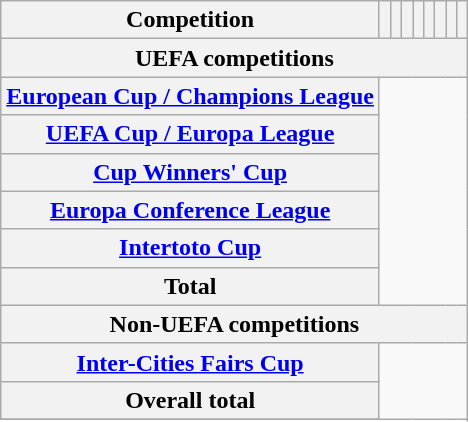<table class="wikitable unsortable plainrowheaders" style="text-align:center">
<tr>
<th scope="col">Competition</th>
<th scope="col"></th>
<th scope="col"></th>
<th scope="col"></th>
<th scope="col"></th>
<th scope="col"></th>
<th scope="col"></th>
<th scope="col"></th>
<th scope="col"></th>
</tr>
<tr>
<th colspan="9">UEFA competitions</th>
</tr>
<tr>
<th scope="row" align=left><a href='#'>European Cup / Champions League</a><br></th>
</tr>
<tr>
<th scope="row" align=left><a href='#'>UEFA Cup / Europa League</a><br></th>
</tr>
<tr>
<th scope="row" align=left><a href='#'>Cup Winners' Cup</a><br></th>
</tr>
<tr>
<th scope="row" align=left><a href='#'>Europa Conference League</a><br></th>
</tr>
<tr>
<th scope="row" align=left><a href='#'>Intertoto Cup</a><br></th>
</tr>
<tr>
<th>Total<br></th>
</tr>
<tr>
<th colspan="9">Non-UEFA competitions</th>
</tr>
<tr>
<th scope=row><a href='#'>Inter-Cities Fairs Cup</a><br></th>
</tr>
<tr>
<th>Overall total<br></th>
</tr>
<tr>
</tr>
</table>
